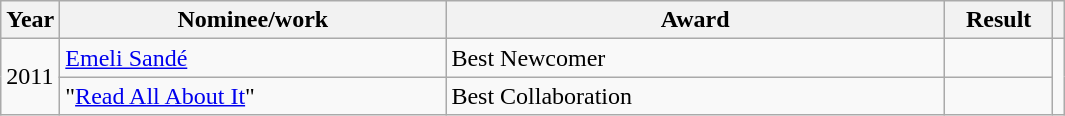<table class="wikitable">
<tr>
<th>Year</th>
<th width="250">Nominee/work</th>
<th width="325">Award</th>
<th width="65">Result</th>
<th></th>
</tr>
<tr>
<td rowspan="2">2011</td>
<td><a href='#'>Emeli Sandé</a></td>
<td>Best Newcomer</td>
<td></td>
<td rowspan="2" style="text-align:center;"></td>
</tr>
<tr>
<td>"<a href='#'>Read All About It</a>"</td>
<td>Best Collaboration</td>
<td></td>
</tr>
</table>
